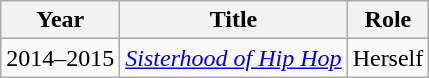<table class="wikitable sortable">
<tr>
<th>Year</th>
<th>Title</th>
<th>Role</th>
</tr>
<tr style="text-align:center;">
<td>2014–2015</td>
<td><em><a href='#'>Sisterhood of Hip Hop</a></em></td>
<td>Herself</td>
</tr>
</table>
